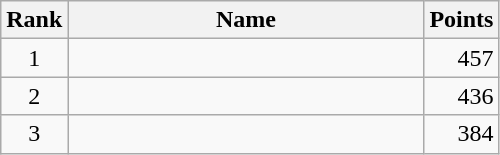<table class="wikitable" border="1">
<tr>
<th width=30>Rank</th>
<th width=230>Name</th>
<th width=25>Points</th>
</tr>
<tr>
<td align=center>1</td>
<td><strong></strong></td>
<td align=right>457</td>
</tr>
<tr>
<td align=center>2</td>
<td></td>
<td align=right>436</td>
</tr>
<tr>
<td align=center>3</td>
<td></td>
<td align=right>384</td>
</tr>
</table>
